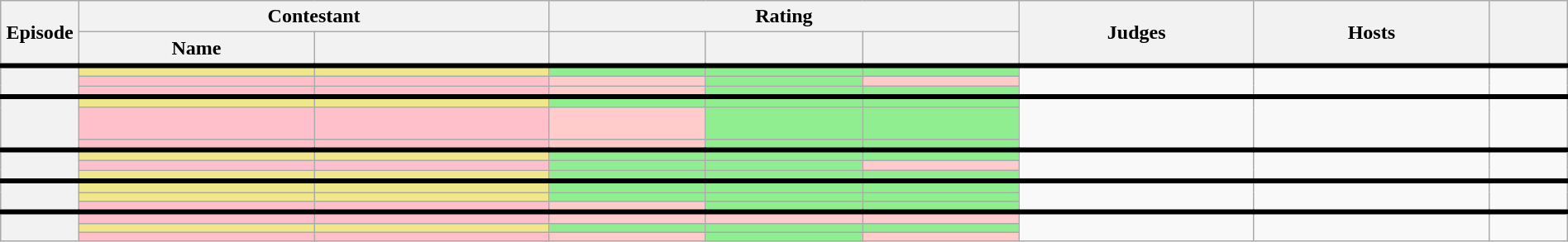<table class="wikitable" style="text-align:center;" width="100%">
<tr>
<th rowspan="2" width="5%">Episode</th>
<th colspan="2" width="30%">Contestant</th>
<th colspan="3" width="30%">Rating</th>
<th rowspan="2" width="15%">Judges</th>
<th rowspan="2" width="15%">Hosts</th>
<th rowspan="2" width="5%"></th>
</tr>
<tr>
<th width="15%">Name</th>
<th width="15%"></th>
<th width="10%"></th>
<th width="10%"></th>
<th width="10%"></th>
</tr>
<tr style="border-top: solid 4px;">
<th rowspan="3"></th>
<td style="background:khaki;"></td>
<td style="background:khaki;"><strong></strong></td>
<td style="background:#90ee90;"></td>
<td style="background:#90ee90;"></td>
<td style="background:#90ee90;"></td>
<td rowspan="3"></td>
<td rowspan="3"></td>
<td rowspan="3"></td>
</tr>
<tr>
<td style="background:pink;"></td>
<td style="background:pink;"></td>
<td style="background:#FFCCCB;"></td>
<td style="background:#90ee90;"></td>
<td style="background:#FFCCCB;"></td>
</tr>
<tr>
<td style="background:pink;"></td>
<td style="background:pink;"></td>
<td style="background:#FFCCCB;"></td>
<td style="background:#90ee90;"></td>
<td style="background:#90ee90;"></td>
</tr>
<tr style="border-top: solid 4px;">
<th rowspan="3"></th>
<td style="background:khaki;"></td>
<td style="background:khaki;"><strong></strong></td>
<td style="background:#90ee90;"></td>
<td style="background:#90ee90;"></td>
<td style="background:#90ee90;"></td>
<td rowspan="3"></td>
<td rowspan="3"></td>
<td rowspan="3"></td>
</tr>
<tr>
<td style="background:pink;"></td>
<td style="background:pink;"><br></td>
<td style="background:#FFCCCB;"></td>
<td style="background:#90ee90;"></td>
<td style="background:#90ee90;"></td>
</tr>
<tr>
<td style="background:pink;"></td>
<td style="background:pink;"></td>
<td style="background:#FFCCCB;"></td>
<td style="background:#90ee90;"></td>
<td style="background:#90ee90;"></td>
</tr>
<tr style="border-top: solid 4px;">
<th rowspan="3"></th>
<td style="background:khaki;"></td>
<td style="background:khaki;"><strong></strong></td>
<td style="background:#90ee90;"></td>
<td style="background:#90ee90;"></td>
<td style="background:#90ee90;"></td>
<td rowspan="3"></td>
<td rowspan="3"></td>
<td rowspan="3"></td>
</tr>
<tr>
<td style="background:pink;"></td>
<td style="background:pink;"></td>
<td style="background:#90ee90;"></td>
<td style="background:#90ee90;"></td>
<td style="background:#FFCCCB;"></td>
</tr>
<tr>
<td style="background:khaki;"></td>
<td style="background:khaki;"><strong></strong></td>
<td style="background:#90ee90;"></td>
<td style="background:#90ee90;"></td>
<td style="background:#90ee90;"></td>
</tr>
<tr style="border-top: solid 4px;">
<th rowspan="3"></th>
<td style="background:khaki;"></td>
<td style="background:khaki;"></td>
<td style="background:#90ee90;"></td>
<td style="background:#90ee90;"></td>
<td style="background:#90ee90;"></td>
<td rowspan="3"></td>
<td rowspan="3"></td>
<td rowspan="3"></td>
</tr>
<tr>
<td style="background:khaki;"></td>
<td style="background:khaki;"></td>
<td style="background:#90ee90;"></td>
<td style="background:#90ee90;"></td>
<td style="background:#90ee90;"></td>
</tr>
<tr>
<td style="background:pink;"></td>
<td style="background:pink;"></td>
<td style="background:#FFCCCB;"></td>
<td style="background:#90ee90;"></td>
<td style="background:#90ee90;"></td>
</tr>
<tr style="border-top: solid 4px;">
<th rowspan="3"></th>
<td style="background:pink;"></td>
<td style="background:pink;"></td>
<td style="background:#FFCCCB;"></td>
<td style="background:#FFCCCB;"></td>
<td style="background:#FFCCCB;"></td>
<td rowspan="3"></td>
<td rowspan="3"></td>
<td rowspan="3"></td>
</tr>
<tr>
<td style="background:khaki;"></td>
<td style="background:khaki;"></td>
<td style="background:#90ee90;"></td>
<td style="background:#90ee90;"></td>
<td style="background:#90ee90;"></td>
</tr>
<tr>
<td style="background:pink;"></td>
<td style="background:pink;"></td>
<td style="background:#FFCCCB;"></td>
<td style="background:#90ee90;"></td>
<td style="background:#FFCCCB;"></td>
</tr>
</table>
